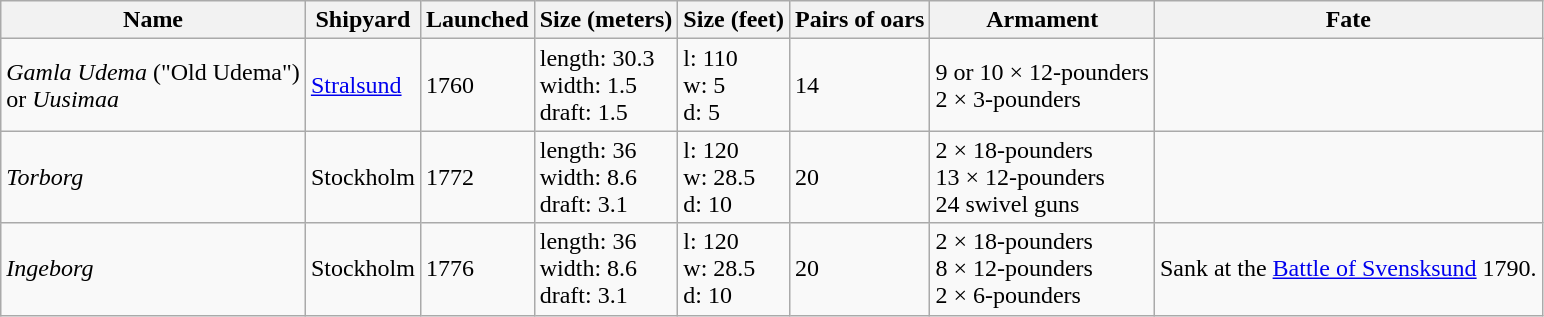<table class="wikitable">
<tr>
<th>Name</th>
<th>Shipyard</th>
<th>Launched</th>
<th>Size (meters)</th>
<th>Size (feet)</th>
<th>Pairs of oars</th>
<th>Armament</th>
<th>Fate</th>
</tr>
<tr>
<td><em>Gamla Udema</em> ("Old Udema")<br>or <em>Uusimaa</em></td>
<td><a href='#'>Stralsund</a></td>
<td>1760</td>
<td>length: 30.3<br>width: 1.5<br>draft: 1.5</td>
<td>l: 110<br>w: 5<br>d: 5</td>
<td>14</td>
<td>9 or 10 × 12-pounders<br>2 × 3-pounders</td>
<td></td>
</tr>
<tr>
<td><em>Torborg</em></td>
<td>Stockholm</td>
<td>1772</td>
<td>length: 36<br>width: 8.6<br>draft: 3.1</td>
<td>l: 120<br>w: 28.5<br>d: 10</td>
<td>20</td>
<td>2 × 18-pounders<br>13 × 12-pounders<br>24 swivel guns</td>
<td></td>
</tr>
<tr>
<td><em>Ingeborg</em></td>
<td>Stockholm</td>
<td>1776</td>
<td>length: 36<br>width: 8.6<br>draft: 3.1</td>
<td>l: 120<br>w: 28.5<br>d: 10</td>
<td>20</td>
<td>2 × 18-pounders<br>8 × 12-pounders<br>2 × 6-pounders</td>
<td>Sank at the <a href='#'>Battle of Svensksund</a> 1790.</td>
</tr>
</table>
